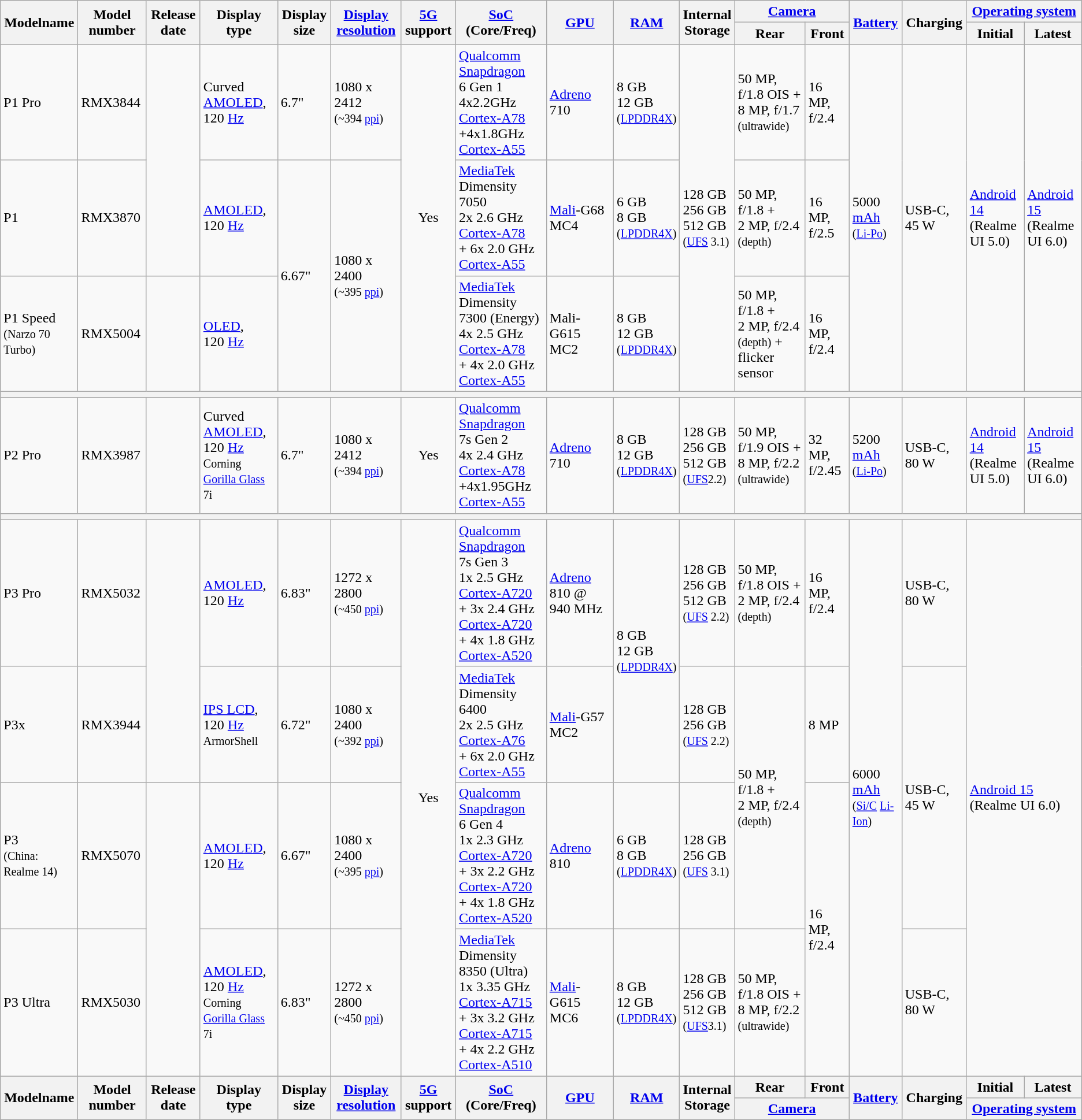<table class="wikitable sortable mw-collapsible">
<tr>
<th rowspan="2">Modelname</th>
<th rowspan="2">Model number</th>
<th rowspan="2">Release date </th>
<th rowspan="2">Display type</th>
<th rowspan="2">Display size</th>
<th rowspan="2"><a href='#'>Display resolution</a></th>
<th rowspan="2"><a href='#'>5G</a> support</th>
<th rowspan="2"><a href='#'>SoC</a> (Core/Freq)</th>
<th rowspan="2"><a href='#'>GPU</a></th>
<th rowspan="2"><a href='#'>RAM</a></th>
<th rowspan="2">Internal <br>Storage</th>
<th colspan="2"><a href='#'>Camera</a></th>
<th rowspan="2"><a href='#'>Battery</a></th>
<th rowspan="2">Charging</th>
<th colspan="2"><a href='#'>Operating system</a></th>
</tr>
<tr>
<th>Rear</th>
<th>Front</th>
<th>Initial</th>
<th>Latest</th>
</tr>
<tr>
<td>P1 Pro</td>
<td>RMX3844</td>
<td rowspan="2"></td>
<td>Curved <a href='#'>AMOLED</a>, 120 <a href='#'>Hz</a></td>
<td>6.7"</td>
<td>1080 x 2412<br><small>(~394 <a href='#'>ppi</a>)</small></td>
<td rowspan="3" style="text-align:center;">Yes</td>
<td><a href='#'>Qualcomm Snapdragon</a> <br>6 Gen 1<br>4x2.2GHz <a href='#'>Cortex-A78</a> <br>+4x1.8GHz <a href='#'>Cortex-A55</a></td>
<td><a href='#'>Adreno</a> 710</td>
<td>8 GB<br>12 GB<br><small>(<a href='#'>LPDDR4X</a>)</small></td>
<td rowspan="3">128 GB<br>256 GB<br>512 GB<br><small>(<a href='#'>UFS</a> 3.1)</small></td>
<td>50 MP, f/1.8 OIS +<br>8 MP, f/1.7 <small>(ultrawide)</small></td>
<td>16 MP, f/2.4</td>
<td rowspan="3">5000 <a href='#'>mAh</a><br><small>(<a href='#'>Li-Po</a>)</small></td>
<td rowspan="3">USB-C, 45 W</td>
<td rowspan="3"><a href='#'>Android 14</a><br>(Realme UI 5.0)</td>
<td rowspan="3"><a href='#'>Android 15</a><br>(Realme UI 6.0)</td>
</tr>
<tr>
<td>P1</td>
<td>RMX3870</td>
<td><a href='#'>AMOLED</a>, 120 <a href='#'>Hz</a></td>
<td rowspan="2">6.67"</td>
<td rowspan="2">1080 x 2400<br><small>(~395 <a href='#'>ppi</a>)</small></td>
<td><a href='#'>MediaTek</a> Dimensity 7050<br>2x 2.6 GHz <a href='#'>Cortex-A78</a> <br>+ 6x 2.0 GHz <a href='#'>Cortex-A55</a></td>
<td><a href='#'>Mali</a>-G68 MC4</td>
<td>6 GB<br>8 GB<br><small>(<a href='#'>LPDDR4X</a>)</small></td>
<td>50 MP, f/1.8 +<br>2 MP, f/2.4 <small>(depth)</small></td>
<td>16 MP, f/2.5</td>
</tr>
<tr>
<td>P1 Speed<br><small>(Narzo 70 Turbo)</small></td>
<td>RMX5004</td>
<td></td>
<td><a href='#'>OLED</a>, 120 <a href='#'>Hz</a></td>
<td><a href='#'>MediaTek</a> Dimensity 7300 (Energy)<br>4x 2.5 GHz <a href='#'>Cortex-A78</a> <br>+ 4x 2.0 GHz <a href='#'>Cortex-A55</a></td>
<td>Mali-G615 MC2</td>
<td>8 GB<br>12 GB<br><small>(<a href='#'>LPDDR4X</a>)</small></td>
<td>50 MP, f/1.8 +<br>2 MP, f/2.4 <small>(depth)</small> +
flicker sensor</td>
<td>16 MP, f/2.4</td>
</tr>
<tr>
<th colspan="17"></th>
</tr>
<tr>
<td>P2 Pro</td>
<td>RMX3987</td>
<td></td>
<td>Curved <a href='#'>AMOLED</a>,  120 <a href='#'>Hz</a><br><small>Corning <a href='#'>Gorilla Glass</a> 7i</small></td>
<td>6.7"</td>
<td>1080 x 2412<br><small>(~394 <a href='#'>ppi</a>)</small></td>
<td style="text-align:center;">Yes</td>
<td><a href='#'>Qualcomm Snapdragon</a> <br>7s Gen 2<br>4x 2.4 GHz <a href='#'>Cortex-A78</a> <br>+4x1.95GHz <a href='#'>Cortex-A55</a></td>
<td><a href='#'>Adreno</a> 710</td>
<td>8 GB<br>12 GB<br><small>(<a href='#'>LPDDR4X</a>)</small></td>
<td>128 GB<br>256 GB<br>512 GB<br><small>(<a href='#'>UFS</a>2.2)</small></td>
<td>50 MP, f/1.9 OIS +<br>8 MP, f/2.2 <small>(ultrawide)</small></td>
<td>32 MP, f/2.45</td>
<td>5200 <a href='#'>mAh</a><br><small>(<a href='#'>Li-Po</a>)</small></td>
<td>USB-C, 80 W</td>
<td><a href='#'>Android 14</a><br>(Realme UI 5.0)</td>
<td><a href='#'>Android 15</a><br>(Realme UI 6.0)</td>
</tr>
<tr>
<th colspan="17"></th>
</tr>
<tr>
<td>P3 Pro</td>
<td>RMX5032</td>
<td rowspan="2"></td>
<td><a href='#'>AMOLED</a>,  120 <a href='#'>Hz</a></td>
<td>6.83"</td>
<td>1272 x 2800<br><small>(~450 <a href='#'>ppi</a>)</small></td>
<td rowspan="4" style="text-align:center;">Yes</td>
<td><a href='#'>Qualcomm Snapdragon</a> <br>7s Gen 3<br>1x 2.5 GHz <a href='#'>Cortex-A720</a> <br>+ 3x 2.4 GHz <a href='#'>Cortex-A720</a> <br>+ 4x 1.8 GHz <a href='#'>Cortex-A520</a></td>
<td><a href='#'>Adreno</a> 810 @ 940 MHz</td>
<td rowspan="2">8 GB<br>12 GB<br><small>(<a href='#'>LPDDR4X</a>)</small></td>
<td>128 GB<br>256 GB<br>512 GB<br><small>(<a href='#'>UFS</a> 2.2)</small></td>
<td>50 MP, f/1.8 OIS +<br>2 MP, f/2.4 <small>(depth)</small></td>
<td>16 MP, f/2.4</td>
<td rowspan="4">6000 <a href='#'>mAh</a><br><small>(<a href='#'>Si/C</a> <a href='#'>Li-Ion</a>)</small></td>
<td>USB-C, 80 W</td>
<td colspan="2" rowspan="4"><a href='#'>Android 15</a><br>(Realme UI 6.0)</td>
</tr>
<tr>
<td>P3x</td>
<td>RMX3944</td>
<td><a href='#'>IPS LCD</a>, 120 <a href='#'>Hz</a><br><small>ArmorShell</small></td>
<td>6.72"</td>
<td>1080 x 2400<br><small>(~392 <a href='#'>ppi</a>)</small></td>
<td><a href='#'>MediaTek</a> Dimensity 6400<br>2x 2.5 GHz <a href='#'>Cortex-A76</a> <br>+ 6x 2.0 GHz <a href='#'>Cortex-A55</a></td>
<td><a href='#'>Mali</a>-G57 MC2</td>
<td>128 GB<br>256 GB<br><small>(<a href='#'>UFS</a> 2.2)</small></td>
<td rowspan="2">50 MP, f/1.8 +<br>2 MP, f/2.4 <small>(depth)</small></td>
<td>8 MP</td>
<td rowspan="2">USB-C, 45 W</td>
</tr>
<tr>
<td>P3<br><small>(China: <br>Realme 14)</small></td>
<td>RMX5070</td>
<td rowspan="2"></td>
<td><a href='#'>AMOLED</a>,  120 <a href='#'>Hz</a></td>
<td>6.67"</td>
<td>1080 x 2400<br><small>(~395 <a href='#'>ppi</a>)</small></td>
<td><a href='#'>Qualcomm Snapdragon</a> <br>6 Gen 4<br>1x 2.3 GHz <a href='#'>Cortex-A720</a> <br>+ 3x 2.2 GHz <a href='#'>Cortex-A720</a> <br>+ 4x 1.8 GHz <a href='#'>Cortex-A520</a></td>
<td><a href='#'>Adreno</a> 810</td>
<td>6 GB<br>8 GB<br><small>(<a href='#'>LPDDR4X</a>)</small></td>
<td>128 GB<br>256 GB<br><small>(<a href='#'>UFS</a> 3.1)</small></td>
<td rowspan="2">16 MP, f/2.4</td>
</tr>
<tr>
<td>P3 Ultra</td>
<td>RMX5030</td>
<td><a href='#'>AMOLED</a>,  120 <a href='#'>Hz</a><br><small>Corning <a href='#'>Gorilla Glass</a> 7i</small></td>
<td>6.83"</td>
<td>1272 x 2800<br><small>(~450 <a href='#'>ppi</a>)</small></td>
<td><a href='#'>MediaTek</a> Dimensity 8350 (Ultra)<br>1x 3.35 GHz <a href='#'>Cortex-A715</a> <br>+ 3x 3.2 GHz <a href='#'>Cortex-A715</a> <br>+ 4x 2.2 GHz <a href='#'>Cortex-A510</a></td>
<td><a href='#'>Mali</a>-G615 MC6</td>
<td>8 GB<br>12 GB<br><small>(<a href='#'>LPDDR4X</a>)</small></td>
<td>128 GB<br>256 GB<br>512 GB<br><small>(<a href='#'>UFS</a>3.1)</small></td>
<td>50 MP, f/1.8 OIS +<br>8 MP, f/2.2 <small>(ultrawide)</small></td>
<td>USB-C, 80 W</td>
</tr>
<tr>
<th rowspan="2">Modelname</th>
<th rowspan="2">Model number</th>
<th rowspan="2">Release date</th>
<th rowspan="2">Display type</th>
<th rowspan="2">Display size</th>
<th rowspan="2"><a href='#'>Display resolution</a></th>
<th rowspan="2"><a href='#'>5G</a> support</th>
<th rowspan="2"><a href='#'>SoC</a> (Core/Freq)</th>
<th rowspan="2"><a href='#'>GPU</a></th>
<th rowspan="2"><a href='#'>RAM</a></th>
<th rowspan="2">Internal <br>Storage</th>
<th>Rear</th>
<th>Front</th>
<th rowspan="2"><a href='#'>Battery</a></th>
<th rowspan="2">Charging</th>
<th>Initial</th>
<th>Latest</th>
</tr>
<tr>
<th colspan="2"><a href='#'>Camera</a></th>
<th colspan="2"><a href='#'>Operating system</a></th>
</tr>
</table>
